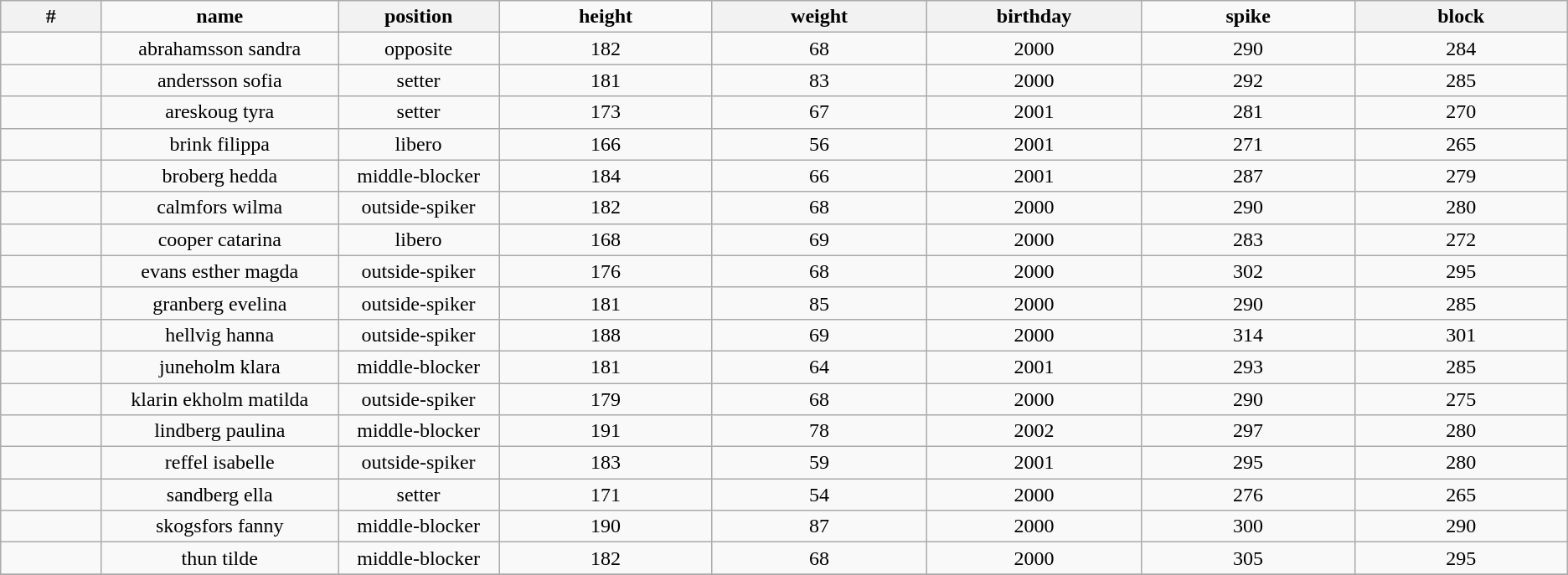<table class="wikitable sortable" style="text-align:center;">
<tr>
<th style="width:5em">#</th>
<td style="width:12em"><strong>name</strong></td>
<th style="width:8em"><strong>position</strong></th>
<td style="width:11em"><strong>height</strong></td>
<th style="width:11em"><strong>weight</strong></th>
<th style="width:11em"><strong>birthday</strong></th>
<td style="width:11em"><strong>spike</strong></td>
<th style="width:11em"><strong>block</strong></th>
</tr>
<tr>
<td></td>
<td>abrahamsson sandra</td>
<td>opposite</td>
<td>182</td>
<td>68</td>
<td>2000</td>
<td>290</td>
<td>284</td>
</tr>
<tr>
<td></td>
<td>andersson sofia</td>
<td>setter</td>
<td>181</td>
<td>83</td>
<td>2000</td>
<td>292</td>
<td>285</td>
</tr>
<tr>
<td></td>
<td>areskoug tyra</td>
<td>setter</td>
<td>173</td>
<td>67</td>
<td>2001</td>
<td>281</td>
<td>270</td>
</tr>
<tr>
<td></td>
<td>brink filippa</td>
<td>libero</td>
<td>166</td>
<td>56</td>
<td>2001</td>
<td>271</td>
<td>265</td>
</tr>
<tr>
<td></td>
<td>broberg hedda</td>
<td>middle-blocker</td>
<td>184</td>
<td>66</td>
<td>2001</td>
<td>287</td>
<td>279</td>
</tr>
<tr>
<td></td>
<td>calmfors wilma</td>
<td>outside-spiker</td>
<td>182</td>
<td>68</td>
<td>2000</td>
<td>290</td>
<td>280</td>
</tr>
<tr>
<td></td>
<td>cooper catarina</td>
<td>libero</td>
<td>168</td>
<td>69</td>
<td>2000</td>
<td>283</td>
<td>272</td>
</tr>
<tr>
<td></td>
<td>evans esther magda</td>
<td>outside-spiker</td>
<td>176</td>
<td>68</td>
<td>2000</td>
<td>302</td>
<td>295</td>
</tr>
<tr>
<td></td>
<td>granberg evelina</td>
<td>outside-spiker</td>
<td>181</td>
<td>85</td>
<td>2000</td>
<td>290</td>
<td>285</td>
</tr>
<tr>
<td></td>
<td>hellvig hanna</td>
<td>outside-spiker</td>
<td>188</td>
<td>69</td>
<td>2000</td>
<td>314</td>
<td>301</td>
</tr>
<tr>
<td></td>
<td>juneholm klara</td>
<td>middle-blocker</td>
<td>181</td>
<td>64</td>
<td>2001</td>
<td>293</td>
<td>285</td>
</tr>
<tr>
<td></td>
<td>klarin ekholm matilda</td>
<td>outside-spiker</td>
<td>179</td>
<td>68</td>
<td>2000</td>
<td>290</td>
<td>275</td>
</tr>
<tr>
<td></td>
<td>lindberg paulina</td>
<td>middle-blocker</td>
<td>191</td>
<td>78</td>
<td>2002</td>
<td>297</td>
<td>280</td>
</tr>
<tr>
<td></td>
<td>reffel isabelle</td>
<td>outside-spiker</td>
<td>183</td>
<td>59</td>
<td>2001</td>
<td>295</td>
<td>280</td>
</tr>
<tr>
<td></td>
<td>sandberg ella</td>
<td>setter</td>
<td>171</td>
<td>54</td>
<td>2000</td>
<td>276</td>
<td>265</td>
</tr>
<tr>
<td></td>
<td>skogsfors fanny</td>
<td>middle-blocker</td>
<td>190</td>
<td>87</td>
<td>2000</td>
<td>300</td>
<td>290</td>
</tr>
<tr>
<td></td>
<td>thun tilde</td>
<td>middle-blocker</td>
<td>182</td>
<td>68</td>
<td>2000</td>
<td>305</td>
<td>295</td>
</tr>
<tr>
</tr>
</table>
